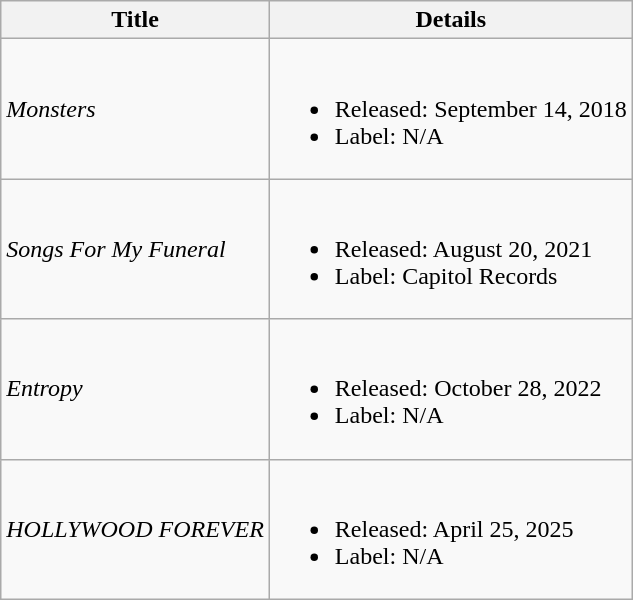<table class="wikitable">
<tr>
<th rowspan="1">Title</th>
<th rowspan="1">Details</th>
</tr>
<tr>
<td><em>Monsters</em></td>
<td><br><ul><li>Released: September 14, 2018</li><li>Label: N/A</li></ul></td>
</tr>
<tr>
<td><em>Songs For My Funeral</em></td>
<td><br><ul><li>Released: August 20, 2021</li><li>Label: Capitol Records</li></ul></td>
</tr>
<tr>
<td><em>Entropy</em></td>
<td><br><ul><li>Released: October 28, 2022</li><li>Label: N/A</li></ul></td>
</tr>
<tr>
<td><em>HOLLYWOOD FOREVER</em></td>
<td><br><ul><li>Released: April 25, 2025</li><li>Label: N/A</li></ul></td>
</tr>
</table>
